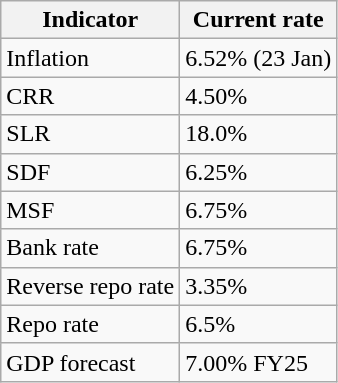<table class="wikitable">
<tr>
<th>Indicator</th>
<th>Current rate</th>
</tr>
<tr>
<td>Inflation</td>
<td>6.52% (23 Jan)</td>
</tr>
<tr>
<td>CRR</td>
<td>4.50%</td>
</tr>
<tr>
<td>SLR</td>
<td>18.0%</td>
</tr>
<tr>
<td>SDF</td>
<td>6.25%</td>
</tr>
<tr>
<td>MSF</td>
<td>6.75%</td>
</tr>
<tr>
<td>Bank rate</td>
<td>6.75%</td>
</tr>
<tr>
<td>Reverse repo rate</td>
<td>3.35%</td>
</tr>
<tr>
<td>Repo rate</td>
<td>6.5%</td>
</tr>
<tr>
<td>GDP forecast</td>
<td>7.00% FY25</td>
</tr>
</table>
